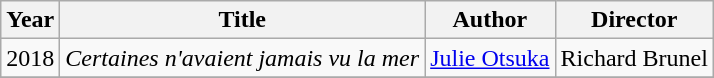<table class="wikitable">
<tr>
<th>Year</th>
<th>Title</th>
<th>Author</th>
<th>Director</th>
</tr>
<tr>
<td>2018</td>
<td><em>Certaines n'avaient jamais vu la mer</em></td>
<td><a href='#'>Julie Otsuka</a></td>
<td>Richard Brunel</td>
</tr>
<tr>
</tr>
</table>
